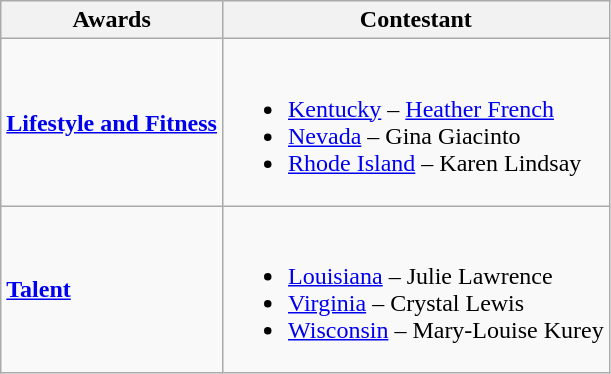<table class="wikitable">
<tr>
<th>Awards</th>
<th>Contestant</th>
</tr>
<tr>
<td><strong><a href='#'>Lifestyle and Fitness</a></strong></td>
<td><br><ul><li> <a href='#'>Kentucky</a> – <a href='#'>Heather French</a></li><li> <a href='#'>Nevada</a> – Gina Giacinto</li><li> <a href='#'>Rhode Island</a> – Karen Lindsay</li></ul></td>
</tr>
<tr>
<td><strong><a href='#'>Talent</a></strong></td>
<td><br><ul><li> <a href='#'>Louisiana</a> – Julie Lawrence</li><li> <a href='#'>Virginia</a> – Crystal Lewis</li><li> <a href='#'>Wisconsin</a> – Mary-Louise Kurey</li></ul></td>
</tr>
</table>
